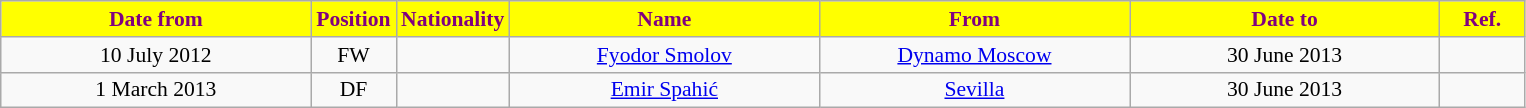<table class="wikitable" style="text-align:center; font-size:90%">
<tr>
<th style="background:#ffff00; color:purple; width:200px;">Date from</th>
<th style="background:#ffff00; color:purple; width:50px;">Position</th>
<th style="background:#ffff00; color:purple; width:50px;">Nationality</th>
<th style="background:#ffff00; color:purple; width:200px;">Name</th>
<th style="background:#ffff00; color:purple; width:200px;">From</th>
<th style="background:#ffff00; color:purple; width:200px;">Date to</th>
<th style="background:#ffff00; color:purple; width:50px;">Ref.</th>
</tr>
<tr>
<td>10 July 2012</td>
<td>FW</td>
<td></td>
<td><a href='#'>Fyodor Smolov</a></td>
<td><a href='#'>Dynamo Moscow</a></td>
<td>30 June 2013</td>
<td></td>
</tr>
<tr>
<td>1 March 2013</td>
<td>DF</td>
<td></td>
<td><a href='#'>Emir Spahić</a></td>
<td><a href='#'>Sevilla</a></td>
<td>30 June 2013</td>
<td></td>
</tr>
</table>
